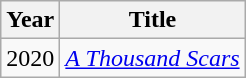<table class="wikitable">
<tr>
<th align="center">Year</th>
<th align="center">Title</th>
</tr>
<tr>
<td align="left" valign="top">2020</td>
<td align="center" valign="top"><em><a href='#'>A Thousand Scars</a></em></td>
</tr>
</table>
